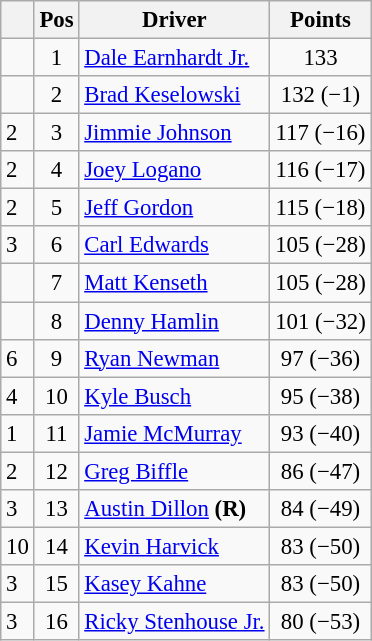<table class="wikitable" style="font-size: 95%;">
<tr>
<th></th>
<th>Pos</th>
<th>Driver</th>
<th>Points</th>
</tr>
<tr>
<td align="left"></td>
<td style="text-align:center;">1</td>
<td><a href='#'>Dale Earnhardt Jr.</a></td>
<td style="text-align:center;">133</td>
</tr>
<tr>
<td align="left"></td>
<td style="text-align:center;">2</td>
<td><a href='#'>Brad Keselowski</a></td>
<td style="text-align:center;">132 (−1)</td>
</tr>
<tr>
<td align="left"> 2</td>
<td style="text-align:center;">3</td>
<td><a href='#'>Jimmie Johnson</a></td>
<td style="text-align:center;">117 (−16)</td>
</tr>
<tr>
<td align="left"> 2</td>
<td style="text-align:center;">4</td>
<td><a href='#'>Joey Logano</a></td>
<td style="text-align:center;">116 (−17)</td>
</tr>
<tr>
<td align="left"> 2</td>
<td style="text-align:center;">5</td>
<td><a href='#'>Jeff Gordon</a></td>
<td style="text-align:center;">115 (−18)</td>
</tr>
<tr>
<td align="left"> 3</td>
<td style="text-align:center;">6</td>
<td><a href='#'>Carl Edwards</a></td>
<td style="text-align:center;">105 (−28)</td>
</tr>
<tr>
<td align="left"></td>
<td style="text-align:center;">7</td>
<td><a href='#'>Matt Kenseth</a></td>
<td style="text-align:center;">105 (−28)</td>
</tr>
<tr>
<td align="left"></td>
<td style="text-align:center;">8</td>
<td><a href='#'>Denny Hamlin</a></td>
<td style="text-align:center;">101 (−32)</td>
</tr>
<tr>
<td align="left"> 6</td>
<td style="text-align:center;">9</td>
<td><a href='#'>Ryan Newman</a></td>
<td style="text-align:center;">97 (−36)</td>
</tr>
<tr>
<td align="left"> 4</td>
<td style="text-align:center;">10</td>
<td><a href='#'>Kyle Busch</a></td>
<td style="text-align:center;">95 (−38)</td>
</tr>
<tr>
<td align="left"> 1</td>
<td style="text-align:center;">11</td>
<td><a href='#'>Jamie McMurray</a></td>
<td style="text-align:center;">93 (−40)</td>
</tr>
<tr>
<td align="left"> 2</td>
<td style="text-align:center;">12</td>
<td><a href='#'>Greg Biffle</a></td>
<td style="text-align:center;">86 (−47)</td>
</tr>
<tr>
<td align="left"> 3</td>
<td style="text-align:center;">13</td>
<td><a href='#'>Austin Dillon</a> <strong>(R)</strong></td>
<td style="text-align:center;">84 (−49)</td>
</tr>
<tr>
<td align="left"> 10</td>
<td style="text-align:center;">14</td>
<td><a href='#'>Kevin Harvick</a></td>
<td style="text-align:center;">83 (−50)</td>
</tr>
<tr>
<td align="left"> 3</td>
<td style="text-align:center;">15</td>
<td><a href='#'>Kasey Kahne</a></td>
<td style="text-align:center;">83 (−50)</td>
</tr>
<tr>
<td align="left"> 3</td>
<td style="text-align:center;">16</td>
<td><a href='#'>Ricky Stenhouse Jr.</a></td>
<td style="text-align:center;">80 (−53)</td>
</tr>
</table>
